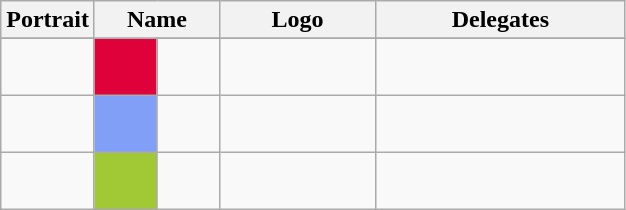<table class="wikitable">
<tr>
<th>Portrait</th>
<th colspan=2 width =20%>Name</th>
<th width=25%>Logo</th>
<th width =40%>Delegates</th>
</tr>
<tr>
</tr>
<tr>
<td></td>
<td style="background:#DF013A;"></td>
<td></td>
<td></td>
<td style="font-size:90%; padding:10px;"><br></td>
</tr>
<tr>
<td></td>
<td style="background:#819FF7;"></td>
<td></td>
<td></td>
<td style="font-size:90%; padding:10px;"><br></td>
</tr>
<tr>
<td></td>
<td style="background:#A1C935;"></td>
<td></td>
<td></td>
<td style="font-size:90%; padding:10px;"><br></td>
</tr>
</table>
